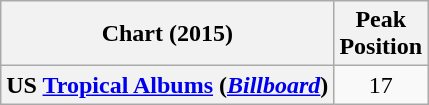<table class="wikitable plainrowheaders" style="text-align:center;">
<tr>
<th scope="col">Chart (2015)</th>
<th scope="col">Peak <br> Position</th>
</tr>
<tr>
<th scope="row">US <a href='#'>Tropical Albums</a> (<em><a href='#'>Billboard</a></em>)</th>
<td style="text-align:center;">17</td>
</tr>
</table>
